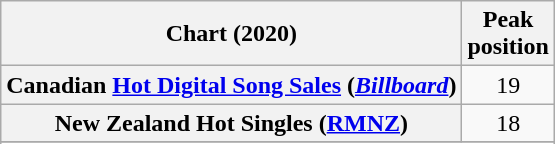<table class="wikitable sortable plainrowheaders" style="text-align:center;">
<tr>
<th>Chart (2020)</th>
<th>Peak<br>position</th>
</tr>
<tr>
<th scope="row">Canadian <a href='#'>Hot Digital Song Sales</a> (<em><a href='#'>Billboard</a></em>)</th>
<td>19</td>
</tr>
<tr>
<th scope="row">New Zealand Hot Singles (<a href='#'>RMNZ</a>)</th>
<td>18</td>
</tr>
<tr>
</tr>
<tr>
</tr>
<tr>
</tr>
<tr>
</tr>
<tr>
</tr>
</table>
